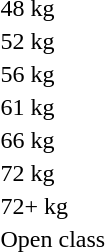<table>
<tr>
<td>48 kg</td>
<td></td>
<td></td>
<td> <br> </td>
</tr>
<tr>
<td>52 kg</td>
<td></td>
<td></td>
<td> <br> </td>
</tr>
<tr>
<td>56 kg</td>
<td></td>
<td></td>
<td> <br> </td>
</tr>
<tr>
<td>61 kg</td>
<td></td>
<td></td>
<td><br> </td>
</tr>
<tr>
<td>66 kg</td>
<td></td>
<td></td>
<td> <br> </td>
</tr>
<tr>
<td>72 kg</td>
<td></td>
<td></td>
<td> <br> </td>
</tr>
<tr>
<td>72+ kg</td>
<td></td>
<td></td>
<td> <br> </td>
</tr>
<tr>
<td>Open class</td>
<td></td>
<td></td>
<td> <br> </td>
</tr>
</table>
